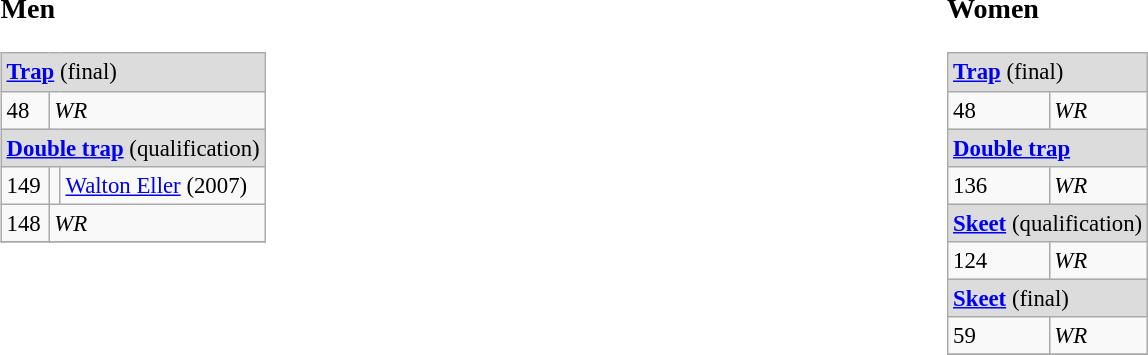<table style="border: none; width: 100%">
<tr>
<td style="vertical-align: top; width: 50%"><br><h3>Men</h3><table class="wikitable" style="font-size: 95%">
<tr>
<td colspan=3 style="background: #dcdcdc"><strong><a href='#'>Trap</a></strong> (final)</td>
</tr>
<tr>
<td>48</td>
<td colspan=2><em>WR</em></td>
</tr>
<tr>
<td colspan=3 style="background: #dcdcdc"><strong><a href='#'>Double trap</a></strong> (qualification)</td>
</tr>
<tr>
<td>149</td>
<td></td>
<td><a href='#'>Walton Eller</a> (2007)</td>
</tr>
<tr>
<td>148</td>
<td colspan=2><em>WR </em></td>
</tr>
<tr>
</tr>
</table>
</td>
<td style="vertical-align: top; width: 50%"><br><h3>Women</h3><table class="wikitable" style="font-size: 95%">
<tr>
<td colspan=3 style="background: #dcdcdc"><strong><a href='#'>Trap</a></strong> (final)</td>
</tr>
<tr>
<td>48</td>
<td colspan=2><em>WR</em></td>
</tr>
<tr>
<td colspan=3 style="background: #dcdcdc"><strong><a href='#'>Double trap</a></strong></td>
</tr>
<tr>
<td>136</td>
<td colspan=2><em>WR</em></td>
</tr>
<tr>
<td colspan=3 style="background: #dcdcdc"><strong><a href='#'>Skeet</a></strong> (qualification)</td>
</tr>
<tr>
<td>124</td>
<td colspan=2><em>WR</em></td>
</tr>
<tr>
<td colspan=3 style="background: #dcdcdc"><strong><a href='#'>Skeet</a></strong> (final)</td>
</tr>
<tr>
<td>59</td>
<td colspan=2><em>WR</em></td>
</tr>
<tr>
</tr>
</table>
</td>
</tr>
</table>
